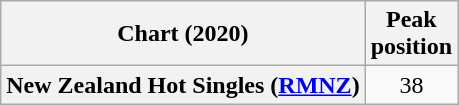<table class="wikitable plainrowheaders" style="text-align:center">
<tr>
<th scope="col">Chart (2020)</th>
<th scope="col">Peak<br>position</th>
</tr>
<tr>
<th scope="row">New Zealand Hot Singles (<a href='#'>RMNZ</a>)</th>
<td>38</td>
</tr>
</table>
